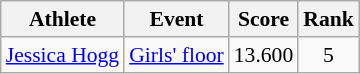<table class="wikitable" border="1" style="font-size:90%">
<tr>
<th>Athlete</th>
<th>Event</th>
<th>Score</th>
<th>Rank</th>
</tr>
<tr>
<td rowspan=1><a href='#'>Jessica Hogg</a></td>
<td><a href='#'>Girls' floor</a></td>
<td align=center>13.600</td>
<td align=center>5</td>
</tr>
</table>
